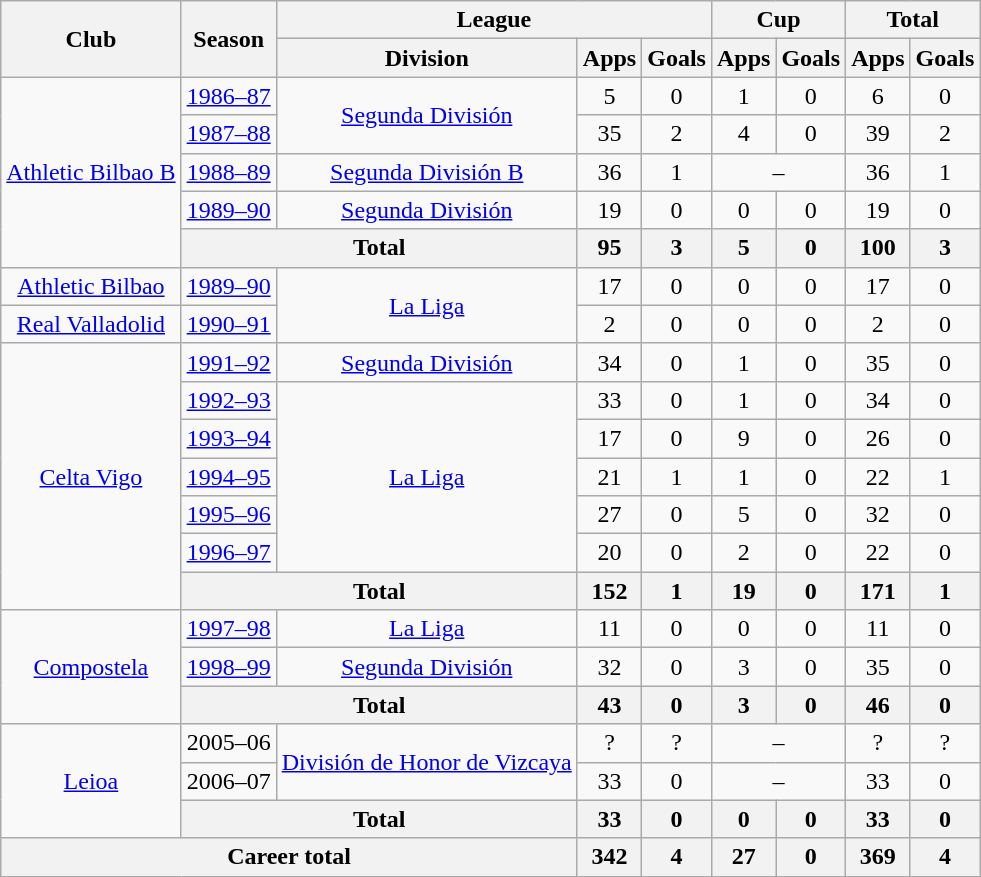<table class="wikitable" style="text-align: center;">
<tr>
<th rowspan="2">Club</th>
<th rowspan="2">Season</th>
<th colspan="3">League</th>
<th colspan="2">Cup</th>
<th colspan="2">Total</th>
</tr>
<tr>
<th>Division</th>
<th>Apps</th>
<th>Goals</th>
<th>Apps</th>
<th>Goals</th>
<th>Apps</th>
<th>Goals</th>
</tr>
<tr>
<td rowspan="5" valign="center"><a href='#'>Athletic Bilbao B</a></td>
<td><a href='#'>1986–87</a></td>
<td rowspan="2"><a href='#'>Segunda División</a></td>
<td>5</td>
<td>0</td>
<td>1</td>
<td>0</td>
<td>6</td>
<td>0</td>
</tr>
<tr>
<td><a href='#'>1987–88</a></td>
<td>35</td>
<td>2</td>
<td>4</td>
<td>0</td>
<td>39</td>
<td>2</td>
</tr>
<tr>
<td><a href='#'>1988–89</a></td>
<td><a href='#'>Segunda División B</a></td>
<td>36</td>
<td>1</td>
<td colspan="2">–</td>
<td>36</td>
<td>1</td>
</tr>
<tr>
<td><a href='#'>1989–90</a></td>
<td><a href='#'>Segunda División</a></td>
<td>19</td>
<td>0</td>
<td>0</td>
<td>0</td>
<td>19</td>
<td>0</td>
</tr>
<tr>
<th colspan="2">Total</th>
<th>95</th>
<th>3</th>
<th>5</th>
<th>0</th>
<th>100</th>
<th>3</th>
</tr>
<tr>
<td valign="center"><a href='#'>Athletic Bilbao</a></td>
<td><a href='#'>1989–90</a></td>
<td rowspan="2"><a href='#'>La Liga</a></td>
<td>17</td>
<td>0</td>
<td>0</td>
<td>0</td>
<td>17</td>
<td>0</td>
</tr>
<tr>
<td valign="center"><a href='#'>Real Valladolid</a></td>
<td><a href='#'>1990–91</a></td>
<td>2</td>
<td>0</td>
<td>0</td>
<td>0</td>
<td>2</td>
<td>0</td>
</tr>
<tr>
<td rowspan="7" valign="center"><a href='#'>Celta Vigo</a></td>
<td><a href='#'>1991–92</a></td>
<td><a href='#'>Segunda División</a></td>
<td>34</td>
<td>0</td>
<td>1</td>
<td>0</td>
<td>35</td>
<td>0</td>
</tr>
<tr>
<td><a href='#'>1992–93</a></td>
<td rowspan="5"><a href='#'>La Liga</a></td>
<td>33</td>
<td>0</td>
<td>1</td>
<td>0</td>
<td>34</td>
<td>0</td>
</tr>
<tr>
<td><a href='#'>1993–94</a></td>
<td>17</td>
<td>0</td>
<td>9</td>
<td>0</td>
<td>26</td>
<td>0</td>
</tr>
<tr>
<td><a href='#'>1994–95</a></td>
<td>21</td>
<td>1</td>
<td>1</td>
<td>0</td>
<td>22</td>
<td>1</td>
</tr>
<tr>
<td><a href='#'>1995–96</a></td>
<td>27</td>
<td>0</td>
<td>5</td>
<td>0</td>
<td>32</td>
<td>0</td>
</tr>
<tr>
<td><a href='#'>1996–97</a></td>
<td>20</td>
<td>0</td>
<td>2</td>
<td>0</td>
<td>22</td>
<td>0</td>
</tr>
<tr>
<th colspan="2">Total</th>
<th>152</th>
<th>1</th>
<th>19</th>
<th>0</th>
<th>171</th>
<th>1</th>
</tr>
<tr>
<td rowspan="3" valign="center"><a href='#'>Compostela</a></td>
<td><a href='#'>1997–98</a></td>
<td><a href='#'>La Liga</a></td>
<td>11</td>
<td>0</td>
<td>0</td>
<td>0</td>
<td>11</td>
<td>0</td>
</tr>
<tr>
<td><a href='#'>1998–99</a></td>
<td><a href='#'>Segunda División</a></td>
<td>32</td>
<td>0</td>
<td>3</td>
<td>0</td>
<td>35</td>
<td>0</td>
</tr>
<tr>
<th colspan="2">Total</th>
<th>43</th>
<th>0</th>
<th>3</th>
<th>0</th>
<th>46</th>
<th>0</th>
</tr>
<tr>
<td rowspan="3" valign="center"><a href='#'>Leioa</a></td>
<td>2005–06</td>
<td rowspan="2"><a href='#'>División de Honor de Vizcaya</a></td>
<td>?</td>
<td>?</td>
<td colspan="2">–</td>
<td>?</td>
<td>?</td>
</tr>
<tr>
<td>2006–07</td>
<td>33</td>
<td>0</td>
<td colspan="2">–</td>
<td>33</td>
<td>0</td>
</tr>
<tr>
<th colspan="2">Total</th>
<th>33</th>
<th>0</th>
<th>0</th>
<th>0</th>
<th>33</th>
<th>0</th>
</tr>
<tr>
<th colspan="3">Career total</th>
<th>342</th>
<th>4</th>
<th>27</th>
<th>0</th>
<th>369</th>
<th>4</th>
</tr>
</table>
